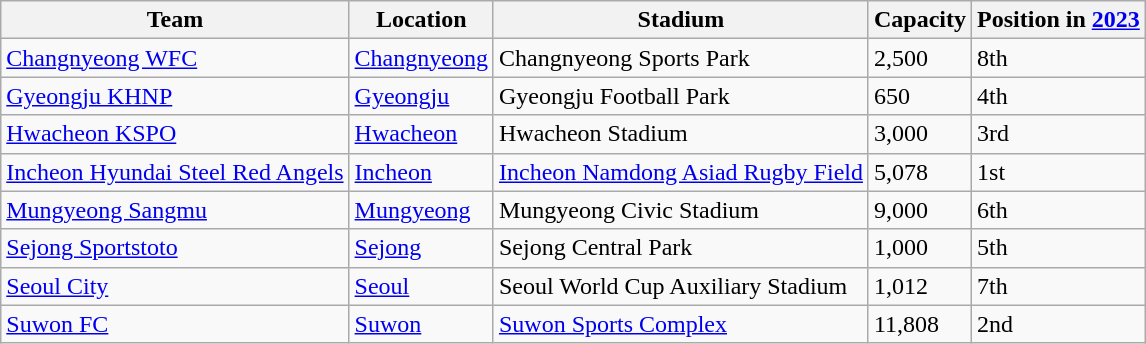<table class="wikitable sortable">
<tr>
<th>Team</th>
<th>Location</th>
<th>Stadium</th>
<th>Capacity</th>
<th data-sort-type="number">Position in <a href='#'>2023</a></th>
</tr>
<tr>
<td><a href='#'>Changnyeong WFC</a></td>
<td><a href='#'>Changnyeong</a></td>
<td>Changnyeong Sports Park</td>
<td>2,500</td>
<td>8th</td>
</tr>
<tr>
<td><a href='#'>Gyeongju KHNP</a></td>
<td><a href='#'>Gyeongju</a></td>
<td>Gyeongju Football Park</td>
<td>650</td>
<td>4th</td>
</tr>
<tr>
<td><a href='#'>Hwacheon KSPO</a></td>
<td><a href='#'>Hwacheon</a></td>
<td>Hwacheon Stadium</td>
<td>3,000</td>
<td>3rd</td>
</tr>
<tr>
<td><a href='#'>Incheon Hyundai Steel Red Angels</a></td>
<td><a href='#'>Incheon</a></td>
<td><a href='#'>Incheon Namdong Asiad Rugby Field</a></td>
<td>5,078</td>
<td>1st</td>
</tr>
<tr>
<td><a href='#'>Mungyeong Sangmu</a></td>
<td><a href='#'>Mungyeong</a></td>
<td>Mungyeong Civic Stadium</td>
<td>9,000</td>
<td>6th</td>
</tr>
<tr>
<td><a href='#'>Sejong Sportstoto</a></td>
<td><a href='#'>Sejong</a></td>
<td>Sejong Central Park</td>
<td>1,000</td>
<td>5th</td>
</tr>
<tr>
<td><a href='#'>Seoul City</a></td>
<td><a href='#'>Seoul</a></td>
<td>Seoul World Cup Auxiliary Stadium</td>
<td>1,012</td>
<td>7th</td>
</tr>
<tr>
<td><a href='#'>Suwon FC</a></td>
<td><a href='#'>Suwon</a></td>
<td><a href='#'>Suwon Sports Complex</a></td>
<td>11,808</td>
<td>2nd</td>
</tr>
</table>
